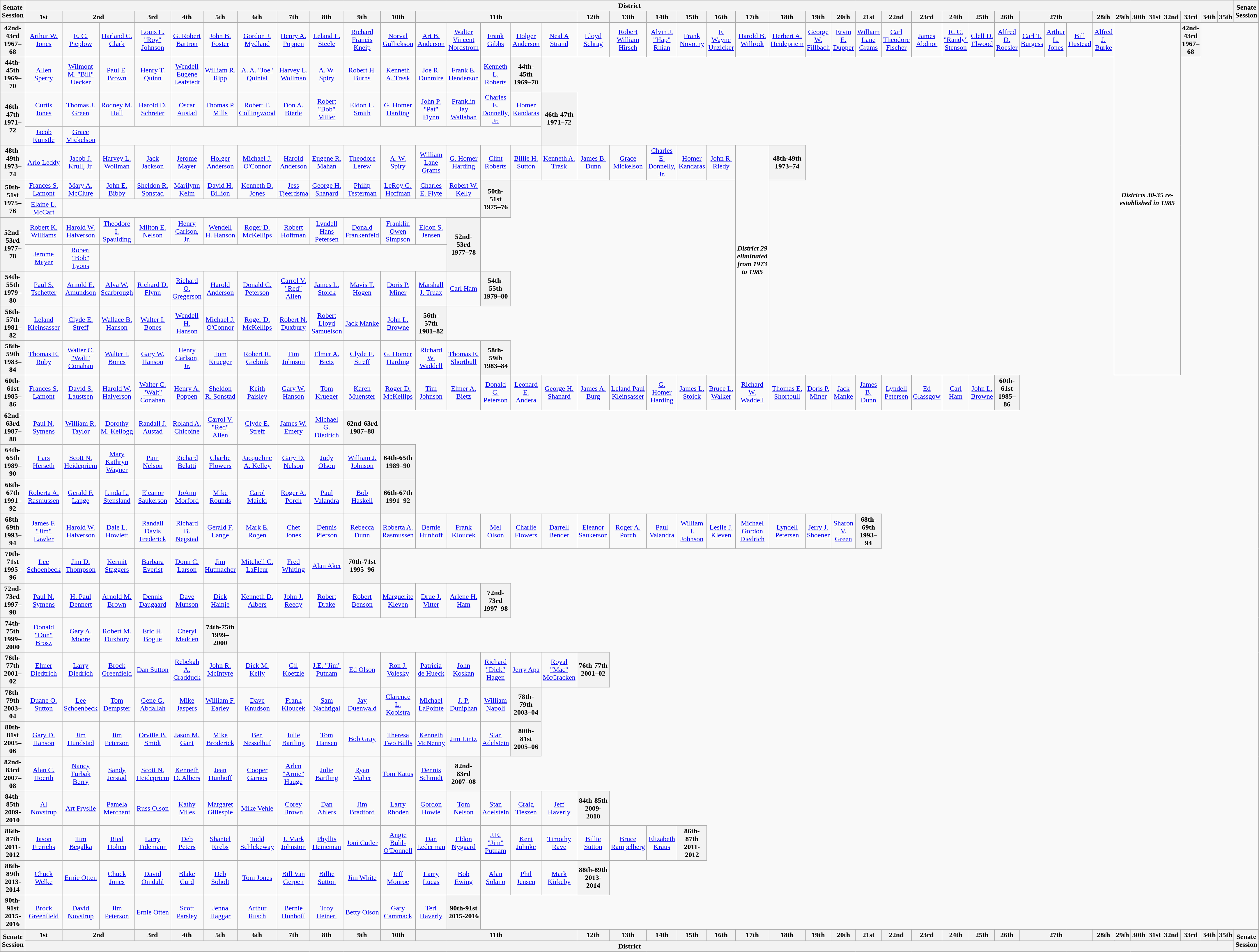<table class="wikitable" width=100%>
<tr>
<th rowspan="2" width="15%">Senate Session</th>
<th colspan="44">District</th>
<th rowspan="2" width="15%">Senate Session</th>
</tr>
<tr>
<th>1st</th>
<th colspan="2">2nd</th>
<th>3rd</th>
<th>4th</th>
<th>5th</th>
<th>6th</th>
<th>7th</th>
<th>8th</th>
<th>9th</th>
<th>10th</th>
<th colspan="5">11th</th>
<th>12th</th>
<th>13th</th>
<th>14th</th>
<th>15th</th>
<th>16th</th>
<th>17th</th>
<th>18th</th>
<th>19th</th>
<th>20th</th>
<th>21st</th>
<th>22nd</th>
<th>23rd</th>
<th>24th</th>
<th>25th</th>
<th>26th</th>
<th colspan="3">27th</th>
<th colspan="3">28th</th>
<th>29th</th>
<th>30th</th>
<th>31st</th>
<th>32nd</th>
<th>33rd</th>
<th>34th</th>
<th>35th</th>
</tr>
<tr align=center>
<th>42nd-43rd<br>1967–68</th>
<td><a href='#'>Arthur W. Jones</a></td>
<td><a href='#'>E. C. Pieplow</a></td>
<td><a href='#'>Harland C. Clark</a></td>
<td><a href='#'>Louis L. "Roy" Johnson</a></td>
<td><a href='#'>G. Robert Bartron</a></td>
<td><a href='#'>John B. Foster</a></td>
<td><a href='#'>Gordon J. Mydland</a></td>
<td><a href='#'>Henry A. Poppen</a></td>
<td><a href='#'>Leland L. Steele</a></td>
<td><a href='#'>Richard Francis Kneip</a></td>
<td><a href='#'>Norval Gullickson</a></td>
<td><a href='#'>Art B. Anderson</a></td>
<td><a href='#'>Walter Vincent Nordstrom</a><br></td>
<td><a href='#'>Frank Gibbs</a></td>
<td><a href='#'>Holger Anderson</a></td>
<td><a href='#'>Neal A Strand</a></td>
<td><a href='#'>Lloyd Schrag</a></td>
<td><a href='#'>Robert William Hirsch</a><br></td>
<td><a href='#'>Alvin J. "Hap" Rhian</a></td>
<td><a href='#'>Frank Novotny</a></td>
<td><a href='#'>F. Wayne Unzicker</a></td>
<td><a href='#'>Harold B. Willrodt</a></td>
<td><a href='#'>Herbert A. Heidepriem</a></td>
<td><a href='#'>George W. Fillbach</a></td>
<td><a href='#'>Ervin E. Dupper</a></td>
<td><a href='#'>William Lane Grams</a></td>
<td><a href='#'>Carl Theodore Fischer</a></td>
<td><a href='#'>James Abdnor</a></td>
<td><a href='#'>R. C. "Randy" Stenson</a></td>
<td><a href='#'>Clell D. Elwood</a><br></td>
<td><a href='#'>Alfred D. Roesler</a></td>
<td><a href='#'>Carl T. Burgess</a></td>
<td><a href='#'>Arthur L. Jones</a></td>
<td><a href='#'>Bill Hustead</a></td>
<td><a href='#'>Alfred J. Burke</a></td>
<td colspan=6 rowspan=12><strong><em>Districts 30-35 re-established in 1985</em></strong></td>
<th>42nd-43rd<br>1967–68</th>
</tr>
<tr align=center>
<th>44th-45th<br>1969–70</th>
<td><a href='#'>Allen Sperry</a></td>
<td><a href='#'>Wilmont M. "Bill" Uecker</a></td>
<td><a href='#'>Paul E. Brown</a></td>
<td><a href='#'>Henry T. Quinn</a><br></td>
<td><a href='#'>Wendell Eugene Leafstedt</a></td>
<td><a href='#'>William R. Ripp</a><br></td>
<td><a href='#'>A. A. "Joe" Quintal</a></td>
<td><a href='#'>Harvey L. Wollman</a></td>
<td><a href='#'>A. W. Spiry</a></td>
<td><a href='#'>Robert H. Burns</a></td>
<td><a href='#'>Kenneth A. Trask</a><br></td>
<td><a href='#'>Joe R. Dunmire</a></td>
<td><a href='#'>Frank E. Henderson</a></td>
<td><a href='#'>Kenneth L. Roberts</a></td>
<th>44th-45th<br>1969–70</th>
</tr>
<tr align=center>
<th rowspan="2">46th-47th<br>1971–72</th>
<td><a href='#'>Curtis Jones</a></td>
<td><a href='#'>Thomas J. Green</a></td>
<td><a href='#'>Rodney M. Hall</a></td>
<td><a href='#'>Harold D. Schreier</a></td>
<td><a href='#'>Oscar Austad</a></td>
<td><a href='#'>Thomas P. Mills</a></td>
<td><a href='#'>Robert T. Collingwood</a></td>
<td><a href='#'>Don A. Bierle</a></td>
<td><a href='#'>Robert "Bob" Miller</a></td>
<td><a href='#'>Eldon L. Smith</a><br></td>
<td><a href='#'>G. Homer Harding</a></td>
<td><a href='#'>John P. "Pat" Flynn</a></td>
<td><a href='#'>Franklin Jay Wallahan</a><br></td>
<td><a href='#'>Charles E. Donnelly, Jr.</a></td>
<td><a href='#'>Homer Kandaras</a></td>
<th rowspan="2">46th-47th<br>1971–72</th>
</tr>
<tr align=center>
<td><a href='#'>Jacob Kunstle</a><br></td>
<td><a href='#'>Grace Mickelson</a><br></td>
</tr>
<tr align=center>
<th>48th-49th<br>1973–74</th>
<td><a href='#'>Arlo Leddy</a></td>
<td><a href='#'>Jacob J. Krull, Jr.</a></td>
<td><a href='#'>Harvey L. Wollman</a></td>
<td><a href='#'>Jack Jackson</a></td>
<td><a href='#'>Jerome Mayer</a></td>
<td><a href='#'>Holger Anderson</a></td>
<td><a href='#'>Michael J. O'Connor</a><br></td>
<td><a href='#'>Harold Anderson</a></td>
<td><a href='#'>Eugene R. Mahan</a></td>
<td><a href='#'>Theodore Lerew</a></td>
<td><a href='#'>A. W. Spiry</a></td>
<td><a href='#'>William Lane Grams</a></td>
<td><a href='#'>G. Homer Harding</a></td>
<td><a href='#'>Clint Roberts</a></td>
<td><a href='#'>Billie H. Sutton</a></td>
<td><a href='#'>Kenneth A. Trask</a></td>
<td><a href='#'>James B. Dunn</a></td>
<td><a href='#'>Grace Mickelson</a></td>
<td><a href='#'>Charles E. Donnelly, Jr.</a></td>
<td><a href='#'>Homer Kandaras</a></td>
<td><a href='#'>John R. Riedy</a></td>
<td rowspan=8><strong><em>District 29 eliminated from 1973 to 1985</em></strong></td>
<th>48th-49th<br>1973–74</th>
</tr>
<tr align=center>
<th rowspan="2">50th-51st<br>1975–76</th>
<td><a href='#'>Frances S. Lamont</a></td>
<td><a href='#'>Mary A. McClure</a><br></td>
<td><a href='#'>John E. Bibby</a></td>
<td><a href='#'>Sheldon R. Sonstad</a></td>
<td><a href='#'>Marilynn Kelm</a><br></td>
<td><a href='#'>David H. Billion</a></td>
<td><a href='#'>Kenneth B. Jones</a></td>
<td><a href='#'>Jess Tjeerdsma</a><br></td>
<td><a href='#'>George H. Shanard</a></td>
<td><a href='#'>Philip Testerman</a></td>
<td><a href='#'>LeRoy G. Hoffman</a></td>
<td><a href='#'>Charles E. Flyte</a></td>
<td><a href='#'>Robert W. Kelly</a><br></td>
<th rowspan="2">50th-51st<br>1975–76</th>
</tr>
<tr align=center>
<td><a href='#'>Elaine L. McCart</a><br></td>
</tr>
<tr align=center>
<th rowspan="2">52nd-53rd<br>1977–78</th>
<td><a href='#'>Robert K. Williams</a><br></td>
<td><a href='#'>Harold W. Halverson</a></td>
<td><a href='#'>Theodore I. Spaulding</a></td>
<td><a href='#'>Milton E. Nelson</a></td>
<td><a href='#'>Henry Carlson, Jr.</a></td>
<td><a href='#'>Wendell H. Hanson</a></td>
<td><a href='#'>Roger D. McKellips</a></td>
<td><a href='#'>Robert Hoffman</a></td>
<td><a href='#'>Lyndell Hans Petersen</a></td>
<td><a href='#'>Donald Frankenfeld</a></td>
<td><a href='#'>Franklin Owen Simpson</a></td>
<td><a href='#'>Eldon S. Jensen</a></td>
<th rowspan="2">52nd-53rd<br>1977–78</th>
</tr>
<tr align=center>
<td><a href='#'>Jerome Mayer</a><br></td>
<td><a href='#'>Robert "Bob" Lyons</a><br></td>
</tr>
<tr align=center>
<th>54th-55th<br>1979–80</th>
<td><a href='#'>Paul S. Tschetter</a></td>
<td><a href='#'>Arnold E. Amundson</a></td>
<td><a href='#'>Alva W. Scarbrough</a></td>
<td><a href='#'>Richard D. Flynn</a></td>
<td><a href='#'>Richard O. Gregerson</a></td>
<td><a href='#'>Harold Anderson</a></td>
<td><a href='#'>Donald C. Peterson</a></td>
<td><a href='#'>Carrol V. "Red" Allen</a></td>
<td><a href='#'>James L. Stoick</a></td>
<td><a href='#'>Mavis T. Hogen</a></td>
<td><a href='#'>Doris P. Miner</a></td>
<td><a href='#'>Marshall J. Truax</a></td>
<td><a href='#'>Carl Ham</a></td>
<th>54th-55th<br>1979–80</th>
</tr>
<tr align=center>
<th>56th-57th<br>1981–82</th>
<td><a href='#'>Leland Kleinsasser</a></td>
<td><a href='#'>Clyde E. Streff</a></td>
<td><a href='#'>Wallace B. Hanson</a></td>
<td><a href='#'>Walter I. Bones</a></td>
<td><a href='#'>Wendell H. Hanson</a></td>
<td><a href='#'>Michael J. O'Connor</a></td>
<td><a href='#'>Roger D. McKellips</a></td>
<td><a href='#'>Robert N. Duxbury</a></td>
<td><a href='#'>Robert Lloyd Samuelson</a></td>
<td><a href='#'>Jack Manke</a></td>
<td><a href='#'>John L. Browne</a></td>
<th>56th-57th<br>1981–82</th>
</tr>
<tr align=center>
<th>58th-59th<br>1983–84</th>
<td><a href='#'>Thomas E. Roby</a></td>
<td><a href='#'>Walter C. "Walt" Conahan</a></td>
<td><a href='#'>Walter I. Bones</a></td>
<td><a href='#'>Gary W. Hanson</a></td>
<td><a href='#'>Henry Carlson, Jr.</a></td>
<td><a href='#'>Tom Krueger</a></td>
<td><a href='#'>Robert R. Giebink</a></td>
<td><a href='#'>Tim Johnson</a></td>
<td><a href='#'>Elmer A. Bietz</a></td>
<td><a href='#'>Clyde E. Streff</a></td>
<td><a href='#'>G. Homer Harding</a></td>
<td><a href='#'>Richard W. Waddell</a></td>
<td><a href='#'>Thomas E. Shortbull</a></td>
<th>58th-59th<br>1983–84</th>
</tr>
<tr align=center>
<th>60th-61st<br>1985–86</th>
<td><a href='#'>Frances S. Lamont</a></td>
<td><a href='#'>David S. Laustsen</a><br></td>
<td><a href='#'>Harold W. Halverson</a></td>
<td><a href='#'>Walter C. "Walt" Conahan</a></td>
<td><a href='#'>Henry A. Poppen</a></td>
<td><a href='#'>Sheldon R. Sonstad</a></td>
<td><a href='#'>Keith Paisley</a></td>
<td><a href='#'>Gary W. Hanson</a></td>
<td><a href='#'>Tom Krueger</a></td>
<td><a href='#'>Karen Muenster</a></td>
<td><a href='#'>Roger D. McKellips</a></td>
<td><a href='#'>Tim Johnson</a></td>
<td><a href='#'>Elmer A. Bietz</a></td>
<td><a href='#'>Donald C. Peterson</a></td>
<td><a href='#'>Leonard E. Andera</a></td>
<td><a href='#'>George H. Shanard</a></td>
<td><a href='#'>James A. Burg</a></td>
<td><a href='#'>Leland Paul Kleinsasser</a></td>
<td><a href='#'>G. Homer Harding</a></td>
<td><a href='#'>James L. Stoick</a></td>
<td><a href='#'>Bruce L. Walker</a></td>
<td><a href='#'>Richard W. Waddell</a></td>
<td><a href='#'>Thomas E. Shortbull</a></td>
<td><a href='#'>Doris P. Miner</a></td>
<td><a href='#'>Jack Manke</a><br></td>
<td><a href='#'>James B. Dunn</a></td>
<td><a href='#'>Lyndell Petersen</a></td>
<td><a href='#'>Ed Glassgow</a></td>
<td><a href='#'>Carl Ham</a></td>
<td><a href='#'>John L. Browne</a></td>
<th>60th-61st<br>1985–86</th>
</tr>
<tr align=center>
<th>62nd-63rd<br>1987–88</th>
<td><a href='#'>Paul N. Symens</a></td>
<td><a href='#'>William R. Taylor</a><br></td>
<td><a href='#'>Dorothy M. Kellogg</a></td>
<td><a href='#'>Randall J. Austad</a></td>
<td><a href='#'>Roland A. Chicoine</a></td>
<td><a href='#'>Carrol V. "Red" Allen</a></td>
<td><a href='#'>Clyde E. Streff</a></td>
<td><a href='#'>James W. Emery</a><br></td>
<td><a href='#'>Michael G. Diedrich</a></td>
<th>62nd-63rd<br>1987–88</th>
</tr>
<tr align=center>
<th>64th-65th<br>1989–90</th>
<td><a href='#'>Lars Herseth</a></td>
<td><a href='#'>Scott N. Heidepriem</a><br></td>
<td><a href='#'>Mary Kathryn Wagner</a></td>
<td><a href='#'>Pam Nelson</a></td>
<td><a href='#'>Richard Belatti</a></td>
<td><a href='#'>Charlie Flowers</a></td>
<td><a href='#'>Jacqueline A. Kelley</a></td>
<td><a href='#'>Gary D. Nelson</a></td>
<td><a href='#'>Judy Olson</a></td>
<td><a href='#'>William J. Johnson</a></td>
<th>64th-65th<br>1989–90</th>
</tr>
<tr align=center>
<th>66th-67th<br>1991–92</th>
<td><a href='#'>Roberta A. Rasmussen</a></td>
<td><a href='#'>Gerald F. Lange</a></td>
<td><a href='#'>Linda L. Stensland</a></td>
<td><a href='#'>Eleanor Saukerson</a></td>
<td><a href='#'>JoAnn Morford</a></td>
<td><a href='#'>Mike Rounds</a></td>
<td><a href='#'>Carol Maicki</a></td>
<td><a href='#'>Roger A. Porch</a></td>
<td><a href='#'>Paul Valandra</a></td>
<td><a href='#'>Bob Haskell</a></td>
<th>66th-67th<br>1991–92</th>
</tr>
<tr align=center>
<th>68th-69th<br>1993–94</th>
<td><a href='#'>James F. "Jim" Lawler</a></td>
<td><a href='#'>Harold W. Halverson</a></td>
<td><a href='#'>Dale L. Howlett</a></td>
<td><a href='#'>Randall Davis Frederick</a></td>
<td><a href='#'>Richard B. Negstad</a><br></td>
<td><a href='#'>Gerald F. Lange</a></td>
<td><a href='#'>Mark E. Rogen</a></td>
<td><a href='#'>Chet Jones</a></td>
<td><a href='#'>Dennis Pierson</a></td>
<td><a href='#'>Rebecca Dunn</a></td>
<td><a href='#'>Roberta A. Rasmussen</a></td>
<td><a href='#'>Bernie Hunhoff</a></td>
<td><a href='#'>Frank Kloucek</a></td>
<td><a href='#'>Mel Olson</a></td>
<td><a href='#'>Charlie Flowers</a></td>
<td><a href='#'>Darrell Bender</a></td>
<td><a href='#'>Eleanor Saukerson</a></td>
<td><a href='#'>Roger A. Porch</a></td>
<td><a href='#'>Paul Valandra</a></td>
<td><a href='#'>William J. Johnson</a></td>
<td><a href='#'>Leslie J. Kleven</a><br></td>
<td><a href='#'>Michael Gordon Diedrich</a></td>
<td><a href='#'>Lyndell Petersen</a></td>
<td><a href='#'>Jerry J. Shoener</a></td>
<td><a href='#'>Sharon V. Green</a></td>
<th>68th-69th<br>1993–94</th>
</tr>
<tr align=center>
<th>70th-71st<br>1995–96</th>
<td><a href='#'>Lee Schoenbeck</a></td>
<td><a href='#'>Jim D. Thompson</a><br></td>
<td><a href='#'>Kermit Staggers</a><br></td>
<td><a href='#'>Barbara Everist</a></td>
<td><a href='#'>Donn C. Larson</a></td>
<td><a href='#'>Jim Hutmacher</a></td>
<td><a href='#'>Mitchell C. LaFleur</a></td>
<td><a href='#'>Fred Whiting</a></td>
<td><a href='#'>Alan Aker</a></td>
<th>70th-71st<br>1995–96</th>
</tr>
<tr align=center>
<th>72nd-73rd<br>1997–98</th>
<td><a href='#'>Paul N. Symens</a></td>
<td><a href='#'>H. Paul Dennert</a></td>
<td><a href='#'>Arnold M. Brown</a><br></td>
<td><a href='#'>Dennis Daugaard</a></td>
<td><a href='#'>Dave Munson</a><br></td>
<td><a href='#'>Dick Hainje</a><br></td>
<td><a href='#'>Kenneth D. Albers</a></td>
<td><a href='#'>John J. Reedy</a></td>
<td><a href='#'>Robert Drake</a></td>
<td><a href='#'>Robert Benson</a></td>
<td><a href='#'>Marguerite Kleven</a><br></td>
<td><a href='#'>Drue J. Vitter</a></td>
<td><a href='#'>Arlene H. Ham</a></td>
<th>72nd-73rd<br>1997–98</th>
</tr>
<tr align=center>
<th>74th-75th<br>1999–2000</th>
<td><a href='#'>Donald "Don" Brosz</a><br></td>
<td><a href='#'>Gary A. Moore</a></td>
<td><a href='#'>Robert M. Duxbury</a></td>
<td><a href='#'>Eric H. Bogue</a></td>
<td><a href='#'>Cheryl Madden</a></td>
<th>74th-75th<br>1999–2000</th>
</tr>
<tr align=center>
<th>76th-77th<br>2001–02</th>
<td><a href='#'>Elmer Diedtrich</a></td>
<td><a href='#'>Larry Diedrich</a><br></td>
<td><a href='#'>Brock Greenfield</a></td>
<td><a href='#'>Dan Sutton</a><br></td>
<td><a href='#'>Rebekah A. Cradduck</a><br></td>
<td><a href='#'>John R. McIntyre</a></td>
<td><a href='#'>Dick M. Kelly</a><br></td>
<td><a href='#'>Gil Koetzle</a></td>
<td><a href='#'>J.E. "Jim" Putnam</a></td>
<td><a href='#'>Ed Olson</a></td>
<td><a href='#'>Ron J. Volesky</a></td>
<td><a href='#'>Patricia de Hueck</a></td>
<td><a href='#'>John Koskan</a></td>
<td><a href='#'>Richard "Dick" Hagen</a><br></td>
<td><a href='#'>Jerry Apa</a></td>
<td><a href='#'>Royal "Mac" McCracken</a></td>
<th>76th-77th<br>2001–02</th>
</tr>
<tr align=center>
<th>78th-79th<br>2003–04</th>
<td><a href='#'>Duane O. Sutton</a></td>
<td><a href='#'>Lee Schoenbeck</a></td>
<td><a href='#'>Tom Dempster</a></td>
<td><a href='#'>Gene G. Abdallah</a><br></td>
<td><a href='#'>Mike Jaspers</a><br></td>
<td><a href='#'>William F. Earley</a></td>
<td><a href='#'>Dave Knudson</a></td>
<td><a href='#'>Frank Kloucek</a></td>
<td><a href='#'>Sam Nachtigal</a></td>
<td><a href='#'>Jay Duenwald</a></td>
<td><a href='#'>Clarence L. Kooistra</a></td>
<td><a href='#'>Michael LaPointe</a><br></td>
<td><a href='#'>J. P. Duniphan</a><br></td>
<td><a href='#'>William Napoli</a></td>
<th>78th-79th<br>2003–04</th>
</tr>
<tr align=center>
<th>80th-81st<br>2005–06</th>
<td><a href='#'>Gary D. Hanson</a></td>
<td><a href='#'>Jim Hundstad</a></td>
<td><a href='#'>Jim Peterson</a></td>
<td><a href='#'>Orville B. Smidt</a></td>
<td><a href='#'>Jason M. Gant</a></td>
<td><a href='#'>Mike Broderick</a></td>
<td><a href='#'>Ben Nesselhuf</a></td>
<td><a href='#'>Julie Bartling</a></td>
<td><a href='#'>Tom Hansen</a></td>
<td><a href='#'>Bob Gray</a></td>
<td><a href='#'>Theresa Two Bulls</a></td>
<td><a href='#'>Kenneth McNenny</a></td>
<td><a href='#'>Jim Lintz</a></td>
<td><a href='#'>Stan Adelstein</a><br></td>
<th>80th-81st<br>2005–06</th>
</tr>
<tr align=center>
<th>82nd-83rd<br>2007–08</th>
<td><a href='#'>Alan C. Hoerth</a></td>
<td><a href='#'>Nancy Turbak Berry</a></td>
<td><a href='#'>Sandy Jerstad</a></td>
<td><a href='#'>Scott N. Heidepriem</a><br></td>
<td><a href='#'>Kenneth D. Albers</a></td>
<td><a href='#'>Jean Hunhoff</a></td>
<td><a href='#'>Cooper Garnos</a></td>
<td><a href='#'>Arlen "Arnie" Hauge</a></td>
<td><a href='#'>Julie Bartling</a></td>
<td><a href='#'>Ryan Maher</a></td>
<td><a href='#'>Tom Katus</a></td>
<td><a href='#'>Dennis Schmidt</a></td>
<th>82nd-83rd<br>2007–08</th>
</tr>
<tr align=center>
<th>84th-85th<br>2009-2010</th>
<td><a href='#'>Al Novstrup</a></td>
<td><a href='#'>Art Fryslie</a></td>
<td><a href='#'>Pamela Merchant</a></td>
<td><a href='#'>Russ Olson</a></td>
<td><a href='#'>Kathy Miles</a></td>
<td><a href='#'>Margaret Gillespie</a></td>
<td><a href='#'>Mike Vehle</a></td>
<td><a href='#'>Corey Brown</a></td>
<td><a href='#'>Dan Ahlers</a></td>
<td><a href='#'>Jim Bradford</a></td>
<td><a href='#'>Larry Rhoden</a></td>
<td><a href='#'>Gordon Howie</a></td>
<td><a href='#'>Tom Nelson</a></td>
<td><a href='#'>Stan Adelstein</a></td>
<td><a href='#'>Craig Tieszen</a></td>
<td><a href='#'>Jeff Haverly</a></td>
<th>84th-85th<br>2009-2010</th>
</tr>
<tr align=center>
<th>86th-87th<br>2011-2012</th>
<td><a href='#'>Jason Frerichs</a></td>
<td><a href='#'>Tim Begalka</a></td>
<td><a href='#'>Ried Holien</a></td>
<td><a href='#'>Larry Tidemann</a></td>
<td><a href='#'>Deb Peters</a></td>
<td><a href='#'>Shantel Krebs</a></td>
<td><a href='#'>Todd Schlekeway</a></td>
<td><a href='#'>J. Mark Johnston</a></td>
<td><a href='#'>Phyllis Heineman</a></td>
<td><a href='#'>Joni Cutler</a></td>
<td><a href='#'>Angie Buhl-O'Donnell</a></td>
<td><a href='#'>Dan Lederman</a></td>
<td><a href='#'>Eldon Nygaard</a></td>
<td><a href='#'>J.E. "Jim" Putnam</a></td>
<td><a href='#'>Kent Juhnke</a></td>
<td><a href='#'>Timothy Rave</a></td>
<td><a href='#'>Billie Sutton</a></td>
<td><a href='#'>Bruce Rampelberg</a></td>
<td><a href='#'>Elizabeth Kraus</a></td>
<th>86th-87th<br>2011-2012</th>
</tr>
<tr align=center>
<th>88th-89th<br>2013-2014</th>
<td><a href='#'>Chuck Welke</a></td>
<td><a href='#'>Ernie Otten</a></td>
<td><a href='#'>Chuck Jones</a></td>
<td><a href='#'>David Omdahl</a></td>
<td><a href='#'>Blake Curd</a></td>
<td><a href='#'>Deb Soholt</a></td>
<td><a href='#'>Tom Jones</a></td>
<td><a href='#'>Bill Van Gerpen</a></td>
<td><a href='#'>Billie Sutton</a></td>
<td><a href='#'>Jim White</a></td>
<td><a href='#'>Jeff Monroe</a></td>
<td><a href='#'>Larry Lucas</a></td>
<td><a href='#'>Bob Ewing</a></td>
<td><a href='#'>Alan Solano</a></td>
<td><a href='#'>Phil Jensen</a></td>
<td><a href='#'>Mark Kirkeby</a></td>
<th>88th-89th<br>2013-2014</th>
</tr>
<tr align=center>
<th>90th-91st<br>2015-2016</th>
<td><a href='#'>Brock Greenfield</a></td>
<td><a href='#'>David Novstrup</a></td>
<td><a href='#'>Jim Peterson</a></td>
<td><a href='#'>Ernie Otten</a></td>
<td><a href='#'>Scott Parsley</a></td>
<td><a href='#'>Jenna Haggar</a></td>
<td><a href='#'>Arthur Rusch</a></td>
<td><a href='#'>Bernie Hunhoff</a></td>
<td><a href='#'>Troy Heinert</a></td>
<td><a href='#'>Betty Olson</a></td>
<td><a href='#'>Gary Cammack</a></td>
<td><a href='#'>Teri Haverly</a></td>
<th>90th-91st<br>2015-2016</th>
</tr>
<tr>
<th rowspan="2" width="15%">Senate Session</th>
<th>1st</th>
<th colspan="2">2nd</th>
<th>3rd</th>
<th>4th</th>
<th>5th</th>
<th>6th</th>
<th>7th</th>
<th>8th</th>
<th>9th</th>
<th>10th</th>
<th colspan="5">11th</th>
<th>12th</th>
<th>13th</th>
<th>14th</th>
<th>15th</th>
<th>16th</th>
<th>17th</th>
<th>18th</th>
<th>19th</th>
<th>20th</th>
<th>21st</th>
<th>22nd</th>
<th>23rd</th>
<th>24th</th>
<th>25th</th>
<th>26th</th>
<th colspan="3">27th</th>
<th colspan="3">28th</th>
<th>29th</th>
<th>30th</th>
<th>31st</th>
<th>32nd</th>
<th>33rd</th>
<th>34th</th>
<th>35th</th>
<th rowspan="2" width="15%">Senate Session</th>
</tr>
<tr>
<th colspan="44">District</th>
</tr>
</table>
